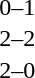<table cellspacing=1 width=70%>
<tr>
<th width=25%></th>
<th width=30%></th>
<th width=15%></th>
<th width=30%></th>
</tr>
<tr>
<td></td>
<td align=right></td>
<td align=center>0–1</td>
<td></td>
</tr>
<tr>
<td></td>
<td align=right></td>
<td align=center>2–2</td>
<td></td>
</tr>
<tr>
<td></td>
<td align=right></td>
<td align=center>2–0</td>
<td></td>
</tr>
</table>
